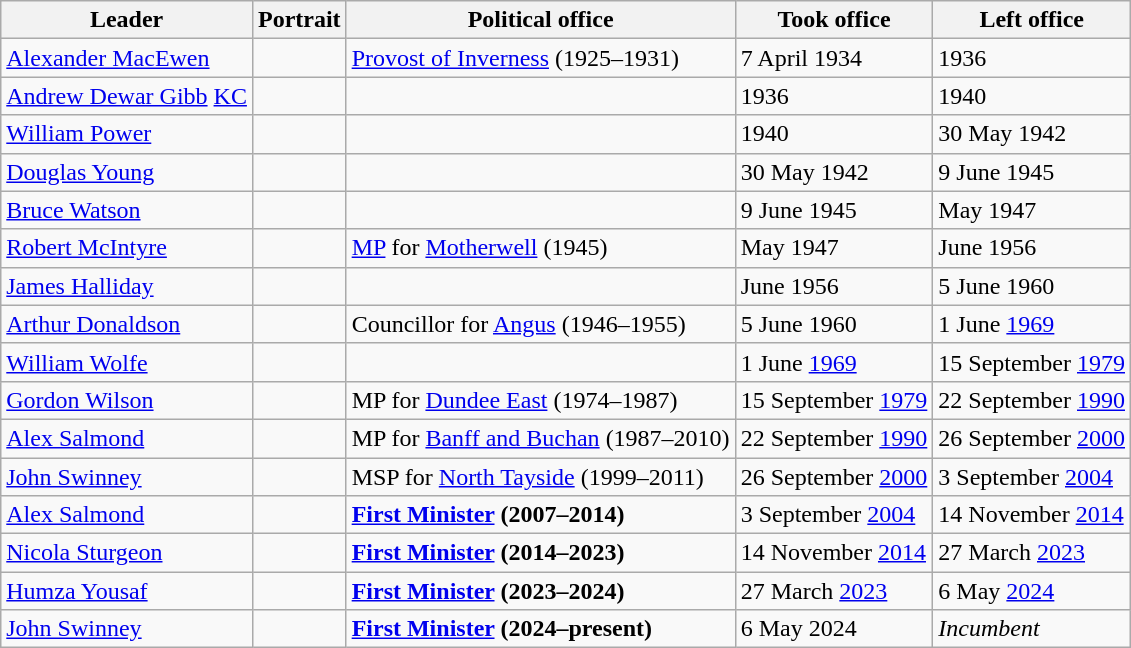<table class="wikitable">
<tr>
<th>Leader<br></th>
<th>Portrait</th>
<th>Political office</th>
<th>Took office</th>
<th>Left office</th>
</tr>
<tr>
<td><a href='#'> Alexander MacEwen</a><br></td>
<td></td>
<td><a href='#'>Provost of Inverness</a> (1925–1931)<br></td>
<td>7 April 1934</td>
<td>1936</td>
</tr>
<tr>
<td><a href='#'> Andrew Dewar Gibb</a> <a href='#'>KC</a><br></td>
<td></td>
<td><em></em></td>
<td>1936</td>
<td>1940</td>
</tr>
<tr>
<td><a href='#'>William Power</a><br></td>
<td></td>
<td><em></em></td>
<td>1940</td>
<td>30 May 1942</td>
</tr>
<tr>
<td><a href='#'>Douglas Young</a><br></td>
<td></td>
<td></td>
<td>30 May 1942</td>
<td>9 June 1945</td>
</tr>
<tr>
<td><a href='#'> Bruce Watson</a><br></td>
<td></td>
<td></td>
<td>9 June 1945</td>
<td>May 1947</td>
</tr>
<tr>
<td><a href='#'> Robert McIntyre</a><br></td>
<td></td>
<td><a href='#'>MP</a> for <a href='#'>Motherwell</a> (1945)<br></td>
<td>May 1947</td>
<td>June 1956</td>
</tr>
<tr>
<td><a href='#'>James Halliday</a><br></td>
<td></td>
<td><em></em></td>
<td>June 1956</td>
<td>5 June 1960</td>
</tr>
<tr>
<td><a href='#'>Arthur Donaldson</a><br></td>
<td></td>
<td>Councillor for <a href='#'>Angus</a> (1946–1955)<br></td>
<td>5 June 1960</td>
<td>1 June <a href='#'>1969</a></td>
</tr>
<tr>
<td><a href='#'>William Wolfe</a><br></td>
<td></td>
<td><em></em></td>
<td>1 June <a href='#'>1969</a></td>
<td>15 September <a href='#'>1979</a></td>
</tr>
<tr>
<td><a href='#'>Gordon Wilson</a><br></td>
<td></td>
<td>MP for <a href='#'>Dundee East</a> (1974–1987)</td>
<td>15 September <a href='#'>1979</a></td>
<td>22 September <a href='#'>1990</a></td>
</tr>
<tr>
<td><a href='#'>Alex Salmond</a><br></td>
<td></td>
<td>MP for <a href='#'>Banff and Buchan</a> (1987–2010)<br></td>
<td>22 September <a href='#'>1990</a></td>
<td>26 September <a href='#'>2000</a></td>
</tr>
<tr>
<td><a href='#'>John Swinney</a><br></td>
<td></td>
<td>MSP for <a href='#'>North Tayside</a> (1999–2011)<br></td>
<td>26 September <a href='#'>2000</a></td>
<td>3 September <a href='#'>2004</a></td>
</tr>
<tr>
<td> <a href='#'>Alex Salmond</a><br></td>
<td></td>
<td><strong><a href='#'>First Minister</a> (2007–2014)</strong><br></td>
<td>3 September <a href='#'>2004</a></td>
<td>14 November <a href='#'>2014</a></td>
</tr>
<tr>
<td> <a href='#'>Nicola Sturgeon</a><br></td>
<td></td>
<td><strong><a href='#'>First Minister</a> (2014–2023)</strong><br></td>
<td>14 November <a href='#'>2014</a></td>
<td>27 March <a href='#'>2023</a></td>
</tr>
<tr>
<td> <a href='#'>Humza Yousaf</a><br></td>
<td></td>
<td><strong><a href='#'>First Minister</a> (2023–2024)</strong><br></td>
<td>27 March <a href='#'>2023</a></td>
<td>6 May <a href='#'>2024</a></td>
</tr>
<tr>
<td> <a href='#'>John Swinney</a><br></td>
<td></td>
<td><strong><a href='#'>First Minister</a> (2024–present)</strong><br></td>
<td>6 May 2024</td>
<td><em>Incumbent</em></td>
</tr>
</table>
